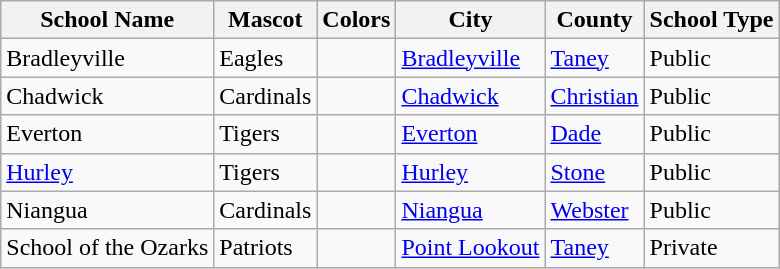<table class="wikitable">
<tr>
<th>School Name</th>
<th>Mascot</th>
<th>Colors</th>
<th>City</th>
<th>County</th>
<th>School Type</th>
</tr>
<tr>
<td>Bradleyville</td>
<td>Eagles</td>
<td></td>
<td><a href='#'>Bradleyville</a></td>
<td><a href='#'>Taney</a></td>
<td>Public</td>
</tr>
<tr>
<td>Chadwick</td>
<td>Cardinals</td>
<td></td>
<td><a href='#'>Chadwick</a></td>
<td><a href='#'>Christian</a></td>
<td>Public</td>
</tr>
<tr>
<td>Everton</td>
<td>Tigers</td>
<td></td>
<td><a href='#'>Everton</a></td>
<td><a href='#'>Dade</a></td>
<td>Public</td>
</tr>
<tr>
<td><a href='#'>Hurley</a></td>
<td>Tigers</td>
<td></td>
<td><a href='#'>Hurley</a></td>
<td><a href='#'>Stone</a></td>
<td>Public</td>
</tr>
<tr>
<td>Niangua</td>
<td>Cardinals</td>
<td></td>
<td><a href='#'>Niangua</a></td>
<td><a href='#'>Webster</a></td>
<td>Public</td>
</tr>
<tr>
<td>School of the Ozarks</td>
<td>Patriots</td>
<td></td>
<td><a href='#'>Point Lookout</a></td>
<td><a href='#'>Taney</a></td>
<td>Private</td>
</tr>
</table>
